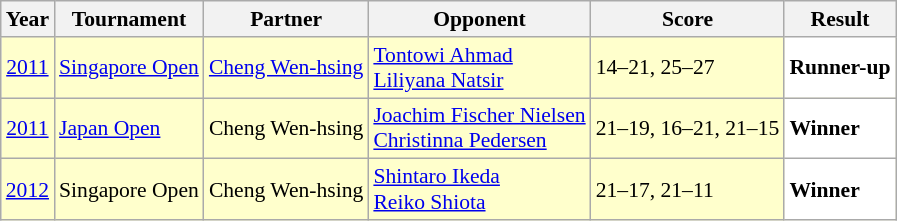<table class="sortable wikitable" style="font-size: 90%;">
<tr>
<th>Year</th>
<th>Tournament</th>
<th>Partner</th>
<th>Opponent</th>
<th>Score</th>
<th>Result</th>
</tr>
<tr style="background:#FFFFCC">
<td align="center"><a href='#'>2011</a></td>
<td align="left"><a href='#'>Singapore Open</a></td>
<td align="left"> <a href='#'>Cheng Wen-hsing</a></td>
<td align="left"> <a href='#'>Tontowi Ahmad</a><br> <a href='#'>Liliyana Natsir</a></td>
<td align="left">14–21, 25–27</td>
<td style="text-align:left; background:white"> <strong>Runner-up</strong></td>
</tr>
<tr style="background:#FFFFCC">
<td align="center"><a href='#'>2011</a></td>
<td align="left"><a href='#'>Japan Open</a></td>
<td align="left"> Cheng Wen-hsing</td>
<td align="left"> <a href='#'>Joachim Fischer Nielsen</a><br> <a href='#'>Christinna Pedersen</a></td>
<td align="left">21–19, 16–21, 21–15</td>
<td style="text-align:left; background:white"> <strong>Winner</strong></td>
</tr>
<tr style="background:#FFFFCC">
<td align="center"><a href='#'>2012</a></td>
<td align="left">Singapore Open</td>
<td align="left"> Cheng Wen-hsing</td>
<td align="left"> <a href='#'>Shintaro Ikeda</a><br> <a href='#'>Reiko Shiota</a></td>
<td align="left">21–17, 21–11</td>
<td style="text-align:left; background:white"> <strong>Winner</strong></td>
</tr>
</table>
